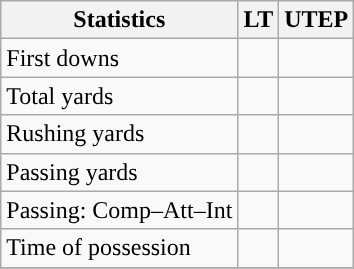<table class="wikitable" style="float: left;">
<tr>
<th>Statistics</th>
<th>LT</th>
<th>UTEP</th>
</tr>
<tr>
<td>First downs</td>
<td></td>
<td></td>
</tr>
<tr>
<td>Total yards</td>
<td></td>
<td></td>
</tr>
<tr>
<td>Rushing yards</td>
<td></td>
<td></td>
</tr>
<tr>
<td>Passing yards</td>
<td></td>
<td></td>
</tr>
<tr>
<td>Passing: Comp–Att–Int</td>
<td></td>
<td></td>
</tr>
<tr>
<td>Time of possession</td>
<td></td>
<td></td>
</tr>
<tr>
</tr>
</table>
